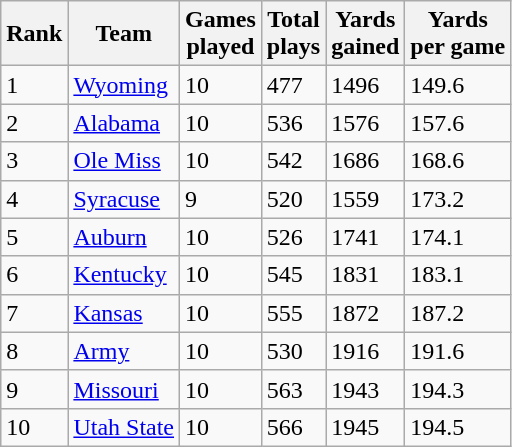<table class="wikitable sortable">
<tr>
<th>Rank</th>
<th>Team</th>
<th>Games<br>played</th>
<th>Total<br>plays</th>
<th>Yards<br>gained</th>
<th>Yards<br>per game</th>
</tr>
<tr>
<td>1</td>
<td><a href='#'>Wyoming</a></td>
<td>10</td>
<td>477</td>
<td>1496</td>
<td>149.6</td>
</tr>
<tr>
<td>2</td>
<td><a href='#'>Alabama</a></td>
<td>10</td>
<td>536</td>
<td>1576</td>
<td>157.6</td>
</tr>
<tr>
<td>3</td>
<td><a href='#'>Ole Miss</a></td>
<td>10</td>
<td>542</td>
<td>1686</td>
<td>168.6</td>
</tr>
<tr>
<td>4</td>
<td><a href='#'>Syracuse</a></td>
<td>9</td>
<td>520</td>
<td>1559</td>
<td>173.2</td>
</tr>
<tr>
<td>5</td>
<td><a href='#'>Auburn</a></td>
<td>10</td>
<td>526</td>
<td>1741</td>
<td>174.1</td>
</tr>
<tr>
<td>6</td>
<td><a href='#'>Kentucky</a></td>
<td>10</td>
<td>545</td>
<td>1831</td>
<td>183.1</td>
</tr>
<tr>
<td>7</td>
<td><a href='#'>Kansas</a></td>
<td>10</td>
<td>555</td>
<td>1872</td>
<td>187.2</td>
</tr>
<tr>
<td>8</td>
<td><a href='#'>Army</a></td>
<td>10</td>
<td>530</td>
<td>1916</td>
<td>191.6</td>
</tr>
<tr>
<td>9</td>
<td><a href='#'>Missouri</a></td>
<td>10</td>
<td>563</td>
<td>1943</td>
<td>194.3</td>
</tr>
<tr>
<td>10</td>
<td><a href='#'>Utah State</a></td>
<td>10</td>
<td>566</td>
<td>1945</td>
<td>194.5</td>
</tr>
</table>
